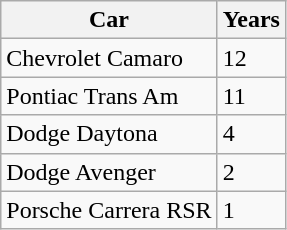<table class="wikitable">
<tr>
<th><strong>Car</strong></th>
<th><strong>Years</strong></th>
</tr>
<tr>
<td>Chevrolet Camaro</td>
<td>12</td>
</tr>
<tr>
<td>Pontiac Trans Am</td>
<td>11</td>
</tr>
<tr>
<td>Dodge Daytona</td>
<td>4</td>
</tr>
<tr>
<td>Dodge Avenger</td>
<td>2</td>
</tr>
<tr>
<td>Porsche Carrera RSR</td>
<td>1</td>
</tr>
</table>
